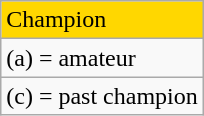<table class="wikitable">
<tr style="background:gold">
<td>Champion</td>
</tr>
<tr>
<td>(a) = amateur</td>
</tr>
<tr>
<td>(c) = past champion</td>
</tr>
</table>
